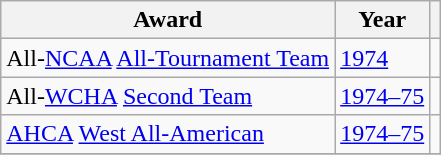<table class="wikitable">
<tr>
<th>Award</th>
<th>Year</th>
<th></th>
</tr>
<tr>
<td>All-<a href='#'>NCAA</a> <a href='#'>All-Tournament Team</a></td>
<td><a href='#'>1974</a></td>
<td></td>
</tr>
<tr>
<td>All-<a href='#'>WCHA</a> <a href='#'>Second Team</a></td>
<td><a href='#'>1974–75</a></td>
<td></td>
</tr>
<tr>
<td><a href='#'>AHCA</a> <a href='#'>West All-American</a></td>
<td><a href='#'>1974–75</a></td>
<td></td>
</tr>
<tr>
</tr>
</table>
